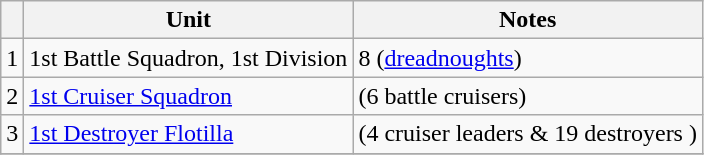<table class=wikitable>
<tr>
<th></th>
<th>Unit</th>
<th>Notes</th>
</tr>
<tr>
<td>1</td>
<td>1st Battle Squadron, 1st Division</td>
<td>8 (<a href='#'>dreadnoughts</a>)</td>
</tr>
<tr>
<td>2</td>
<td><a href='#'>1st Cruiser Squadron</a></td>
<td>(6 battle cruisers)</td>
</tr>
<tr>
<td>3</td>
<td><a href='#'>1st Destroyer Flotilla</a></td>
<td>(4 cruiser leaders & 19 destroyers )</td>
</tr>
<tr>
</tr>
</table>
